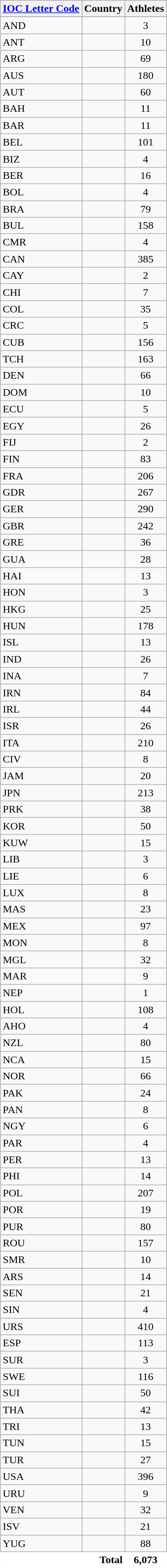<table class="wikitable collapsible collapsed sortable" style="border:0;">
<tr>
<th><a href='#'>IOC Letter Code</a></th>
<th>Country</th>
<th>Athletes</th>
</tr>
<tr>
</tr>
<tr>
<td>AND</td>
<td></td>
<td align=center>3</td>
</tr>
<tr>
<td>ANT</td>
<td></td>
<td align=center>10</td>
</tr>
<tr>
<td>ARG</td>
<td></td>
<td align=center>69</td>
</tr>
<tr>
<td>AUS</td>
<td></td>
<td align=center>180</td>
</tr>
<tr>
<td>AUT</td>
<td></td>
<td align=center>60</td>
</tr>
<tr>
<td>BAH</td>
<td></td>
<td align=center>11</td>
</tr>
<tr>
<td>BAR</td>
<td></td>
<td align=center>11</td>
</tr>
<tr>
<td>BEL</td>
<td></td>
<td align=center>101</td>
</tr>
<tr>
<td>BIZ</td>
<td></td>
<td align=center>4</td>
</tr>
<tr>
<td>BER</td>
<td></td>
<td align=center>16</td>
</tr>
<tr>
<td>BOL</td>
<td></td>
<td align=center>4</td>
</tr>
<tr>
<td>BRA</td>
<td></td>
<td align=center>79</td>
</tr>
<tr>
<td>BUL</td>
<td></td>
<td align=center>158</td>
</tr>
<tr>
<td>CMR</td>
<td></td>
<td align=center>4</td>
</tr>
<tr>
<td>CAN</td>
<td></td>
<td align=center>385</td>
</tr>
<tr>
<td>CAY</td>
<td></td>
<td align=center>2</td>
</tr>
<tr>
<td>CHI</td>
<td></td>
<td align=center>7</td>
</tr>
<tr>
<td>COL</td>
<td></td>
<td align=center>35</td>
</tr>
<tr>
<td>CRC</td>
<td></td>
<td align=center>5</td>
</tr>
<tr>
<td>CUB</td>
<td></td>
<td align=center>156</td>
</tr>
<tr>
<td>TCH</td>
<td></td>
<td align=center>163</td>
</tr>
<tr>
<td>DEN</td>
<td></td>
<td align=center>66</td>
</tr>
<tr>
<td>DOM</td>
<td></td>
<td align=center>10</td>
</tr>
<tr>
<td>ECU</td>
<td></td>
<td align=center>5</td>
</tr>
<tr>
<td>EGY</td>
<td></td>
<td align=center>26</td>
</tr>
<tr>
<td>FIJ</td>
<td></td>
<td align=center>2</td>
</tr>
<tr>
<td>FIN</td>
<td></td>
<td align=center>83</td>
</tr>
<tr>
<td>FRA</td>
<td></td>
<td align=center>206</td>
</tr>
<tr>
<td>GDR</td>
<td></td>
<td align=center>267</td>
</tr>
<tr>
<td>GER</td>
<td></td>
<td align=center>290</td>
</tr>
<tr>
<td>GBR</td>
<td></td>
<td align=center>242</td>
</tr>
<tr>
<td>GRE</td>
<td></td>
<td align=center>36</td>
</tr>
<tr>
<td>GUA</td>
<td></td>
<td align=center>28</td>
</tr>
<tr>
<td>HAI</td>
<td></td>
<td align=center>13</td>
</tr>
<tr>
<td>HON</td>
<td></td>
<td align=center>3</td>
</tr>
<tr>
<td>HKG</td>
<td></td>
<td align=center>25</td>
</tr>
<tr>
<td>HUN</td>
<td></td>
<td align=center>178</td>
</tr>
<tr>
<td>ISL</td>
<td></td>
<td align=center>13</td>
</tr>
<tr>
<td>IND</td>
<td></td>
<td align=center>26</td>
</tr>
<tr>
<td>INA</td>
<td></td>
<td align=center>7</td>
</tr>
<tr>
<td>IRN</td>
<td></td>
<td align=center>84</td>
</tr>
<tr>
<td>IRL</td>
<td></td>
<td align=center>44</td>
</tr>
<tr>
<td>ISR</td>
<td></td>
<td align=center>26</td>
</tr>
<tr>
<td>ITA</td>
<td></td>
<td align=center>210</td>
</tr>
<tr>
<td>CIV</td>
<td></td>
<td align=center>8</td>
</tr>
<tr>
<td>JAM</td>
<td></td>
<td align=center>20</td>
</tr>
<tr>
<td>JPN</td>
<td></td>
<td align=center>213</td>
</tr>
<tr>
<td>PRK</td>
<td></td>
<td align=center>38</td>
</tr>
<tr>
<td>KOR</td>
<td></td>
<td align=center>50</td>
</tr>
<tr>
<td>KUW</td>
<td></td>
<td align=center>15</td>
</tr>
<tr>
<td>LIB</td>
<td></td>
<td align=center>3</td>
</tr>
<tr>
<td>LIE</td>
<td></td>
<td align=center>6</td>
</tr>
<tr>
<td>LUX</td>
<td></td>
<td align=center>8</td>
</tr>
<tr>
<td>MAS</td>
<td></td>
<td align=center>23</td>
</tr>
<tr>
<td>MEX</td>
<td></td>
<td align=center>97</td>
</tr>
<tr>
<td>MON</td>
<td></td>
<td align=center>8</td>
</tr>
<tr>
<td>MGL</td>
<td></td>
<td align=center>32</td>
</tr>
<tr>
<td>MAR</td>
<td></td>
<td align=center>9</td>
</tr>
<tr>
<td>NEP</td>
<td></td>
<td align=center>1</td>
</tr>
<tr>
<td>HOL</td>
<td></td>
<td align=center>108</td>
</tr>
<tr>
<td>AHO</td>
<td></td>
<td align=center>4</td>
</tr>
<tr>
<td>NZL</td>
<td></td>
<td align=center>80</td>
</tr>
<tr>
<td>NCA</td>
<td></td>
<td align=center>15</td>
</tr>
<tr>
<td>NOR</td>
<td></td>
<td align=center>66</td>
</tr>
<tr>
<td>PAK</td>
<td></td>
<td align=center>24</td>
</tr>
<tr>
<td>PAN</td>
<td></td>
<td align=center>8</td>
</tr>
<tr>
<td>NGY</td>
<td></td>
<td align=center>6</td>
</tr>
<tr>
<td>PAR</td>
<td></td>
<td align=center>4</td>
</tr>
<tr>
<td>PER</td>
<td></td>
<td align=center>13</td>
</tr>
<tr>
<td>PHI</td>
<td></td>
<td align=center>14</td>
</tr>
<tr>
<td>POL</td>
<td></td>
<td align=center>207</td>
</tr>
<tr>
<td>POR</td>
<td></td>
<td align=center>19</td>
</tr>
<tr>
<td>PUR</td>
<td></td>
<td align=center>80</td>
</tr>
<tr>
<td>ROU</td>
<td></td>
<td align=center>157</td>
</tr>
<tr>
<td>SMR</td>
<td></td>
<td align=center>10</td>
</tr>
<tr>
<td>ARS</td>
<td></td>
<td align=center>14</td>
</tr>
<tr>
<td>SEN</td>
<td></td>
<td align=center>21</td>
</tr>
<tr>
<td>SIN</td>
<td></td>
<td align=center>4</td>
</tr>
<tr>
<td>URS</td>
<td></td>
<td align=center>410</td>
</tr>
<tr>
<td>ESP</td>
<td></td>
<td align=center>113</td>
</tr>
<tr>
<td>SUR</td>
<td></td>
<td align=center>3</td>
</tr>
<tr>
<td>SWE</td>
<td></td>
<td align=center>116</td>
</tr>
<tr>
<td>SUI</td>
<td></td>
<td align=center>50</td>
</tr>
<tr>
<td>THA</td>
<td></td>
<td align=center>42</td>
</tr>
<tr>
<td>TRI</td>
<td></td>
<td align=center>13</td>
</tr>
<tr>
<td>TUN</td>
<td></td>
<td align=center>15</td>
</tr>
<tr>
<td>TUR</td>
<td></td>
<td align=center>27</td>
</tr>
<tr>
<td>USA</td>
<td></td>
<td align=center>396</td>
</tr>
<tr>
<td>URU</td>
<td></td>
<td align=center>9</td>
</tr>
<tr>
<td>VEN</td>
<td></td>
<td align=center>32</td>
</tr>
<tr>
<td>ISV</td>
<td></td>
<td align=center>21</td>
</tr>
<tr>
<td>YUG</td>
<td></td>
<td align=center>88</td>
</tr>
<tr class="sortbottom">
<td colspan=2; style="text-align:right; border:0px; background:#fff;"><strong>Total</strong></td>
<td style="text-align:center; border:0px; background:#fff;"><strong>6,073</strong></td>
</tr>
<tr>
</tr>
</table>
